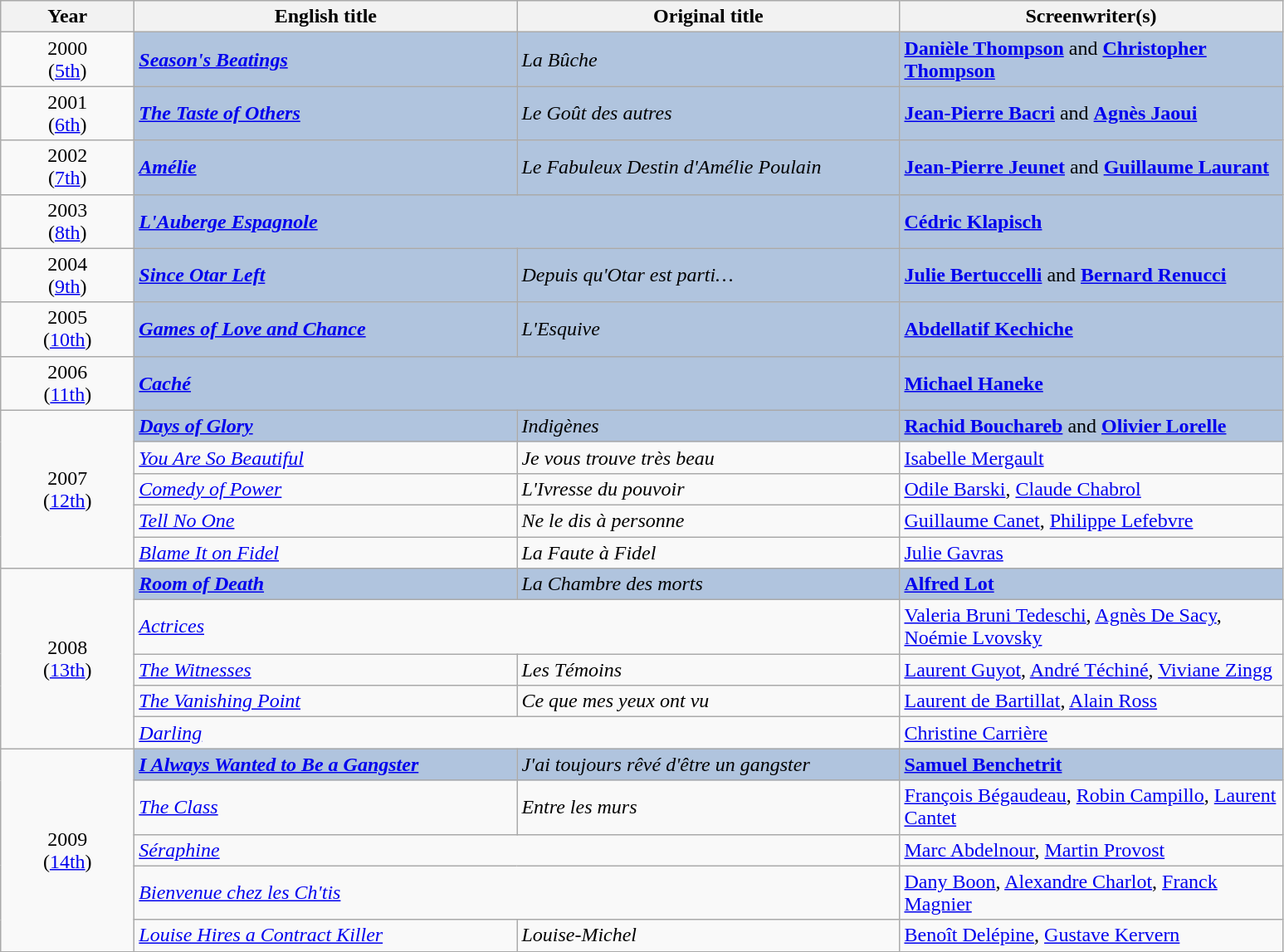<table class="wikitable">
<tr>
<th width="100"><strong>Year</strong></th>
<th width="300"><strong>English title</strong></th>
<th width="300"><strong>Original title</strong></th>
<th width="300"><strong>Screenwriter(s)</strong></th>
</tr>
<tr>
<td style="text-align:center;">2000<br>(<a href='#'>5th</a>)</td>
<td style="background:#B0C4DE;"><strong><em><a href='#'>Season's Beatings</a></em></strong></td>
<td style="background:#B0C4DE;"><em>La Bûche</em></td>
<td style="background:#B0C4DE;"><strong><a href='#'>Danièle Thompson</a></strong> and <strong><a href='#'>Christopher Thompson</a></strong></td>
</tr>
<tr>
<td style="text-align:center;">2001<br>(<a href='#'>6th</a>)</td>
<td style="background:#B0C4DE;"><strong><em><a href='#'>The Taste of Others</a></em></strong></td>
<td style="background:#B0C4DE;"><em>Le Goût des autres</em></td>
<td style="background:#B0C4DE;"><strong><a href='#'>Jean-Pierre Bacri</a></strong> and <strong><a href='#'>Agnès Jaoui</a></strong></td>
</tr>
<tr>
<td style="text-align:center;">2002<br>(<a href='#'>7th</a>)</td>
<td style="background:#B0C4DE;"><strong><em><a href='#'>Amélie</a></em></strong></td>
<td style="background:#B0C4DE;"><em>Le Fabuleux Destin d'Amélie Poulain</em></td>
<td style="background:#B0C4DE;"><strong><a href='#'>Jean-Pierre Jeunet</a></strong> and <strong><a href='#'>Guillaume Laurant</a></strong></td>
</tr>
<tr>
<td style="text-align:center;">2003<br>(<a href='#'>8th</a>)</td>
<td colspan="2" style="background:#B0C4DE;"><strong><em><a href='#'>L'Auberge Espagnole</a></em></strong></td>
<td style="background:#B0C4DE;"><strong><a href='#'>Cédric Klapisch</a></strong></td>
</tr>
<tr>
<td style="text-align:center;">2004<br>(<a href='#'>9th</a>)</td>
<td style="background:#B0C4DE;"><strong><em><a href='#'>Since Otar Left</a></em></strong></td>
<td style="background:#B0C4DE;"><em>Depuis qu'Otar est parti…</em></td>
<td style="background:#B0C4DE;"><strong><a href='#'>Julie Bertuccelli</a></strong> and <strong><a href='#'>Bernard Renucci</a></strong></td>
</tr>
<tr>
<td style="text-align:center;">2005<br>(<a href='#'>10th</a>)</td>
<td style="background:#B0C4DE;"><strong><em><a href='#'>Games of Love and Chance</a></em></strong></td>
<td style="background:#B0C4DE;"><em>L'Esquive</em></td>
<td style="background:#B0C4DE;"><strong><a href='#'>Abdellatif Kechiche</a></strong></td>
</tr>
<tr>
<td style="text-align:center;">2006<br>(<a href='#'>11th</a>)</td>
<td colspan="2" style="background:#B0C4DE;"><strong><em><a href='#'>Caché</a></em></strong></td>
<td style="background:#B0C4DE;"><strong><a href='#'>Michael Haneke</a></strong></td>
</tr>
<tr>
<td rowspan="5" style="text-align:center;">2007<br>(<a href='#'>12th</a>)</td>
<td style="background:#B0C4DE;"><strong><em><a href='#'>Days of Glory</a></em></strong></td>
<td style="background:#B0C4DE;"><em>Indigènes</em></td>
<td style="background:#B0C4DE;"><strong><a href='#'>Rachid Bouchareb</a></strong> and <strong><a href='#'>Olivier Lorelle</a></strong></td>
</tr>
<tr>
<td><em><a href='#'>You Are So Beautiful</a></em></td>
<td><em>Je vous trouve très beau</em></td>
<td><a href='#'>Isabelle Mergault</a></td>
</tr>
<tr>
<td><em><a href='#'>Comedy of Power</a></em></td>
<td><em>L'Ivresse du pouvoir</em></td>
<td><a href='#'>Odile Barski</a>, <a href='#'>Claude Chabrol</a></td>
</tr>
<tr>
<td><em><a href='#'>Tell No One</a></em></td>
<td><em>Ne le dis à personne</em></td>
<td><a href='#'>Guillaume Canet</a>, <a href='#'>Philippe Lefebvre</a></td>
</tr>
<tr>
<td><em><a href='#'>Blame It on Fidel</a></em></td>
<td><em>La Faute à Fidel</em></td>
<td><a href='#'>Julie Gavras</a></td>
</tr>
<tr>
<td rowspan="5" style="text-align:center;">2008<br>(<a href='#'>13th</a>)</td>
<td style="background:#B0C4DE;"><strong><em><a href='#'>Room of Death</a></em></strong></td>
<td style="background:#B0C4DE;"><em>La Chambre des morts</em></td>
<td style="background:#B0C4DE;"><strong><a href='#'>Alfred Lot</a></strong></td>
</tr>
<tr>
<td colspan="2"><em><a href='#'>Actrices</a></em></td>
<td><a href='#'>Valeria Bruni Tedeschi</a>, <a href='#'>Agnès De Sacy</a>, <a href='#'>Noémie Lvovsky</a></td>
</tr>
<tr>
<td><em><a href='#'>The Witnesses</a></em></td>
<td><em>Les Témoins</em></td>
<td><a href='#'>Laurent Guyot</a>, <a href='#'>André Téchiné</a>, <a href='#'>Viviane Zingg</a></td>
</tr>
<tr>
<td><em><a href='#'>The Vanishing Point</a></em></td>
<td><em>Ce que mes yeux ont vu</em></td>
<td><a href='#'>Laurent de Bartillat</a>, <a href='#'>Alain Ross</a></td>
</tr>
<tr>
<td colspan="2"><em><a href='#'>Darling</a></em></td>
<td><a href='#'>Christine Carrière</a></td>
</tr>
<tr>
<td rowspan="5" style="text-align:center;">2009<br>(<a href='#'>14th</a>)</td>
<td style="background:#B0C4DE;"><strong><em><a href='#'>I Always Wanted to Be a Gangster</a></em></strong></td>
<td style="background:#B0C4DE;"><em>J'ai toujours rêvé d'être un gangster</em></td>
<td style="background:#B0C4DE;"><strong><a href='#'>Samuel Benchetrit</a></strong></td>
</tr>
<tr>
<td><em><a href='#'>The Class</a></em></td>
<td><em>Entre les murs</em></td>
<td><a href='#'>François Bégaudeau</a>, <a href='#'>Robin Campillo</a>, <a href='#'>Laurent Cantet</a></td>
</tr>
<tr>
<td colspan="2"><em><a href='#'>Séraphine</a></em></td>
<td><a href='#'>Marc Abdelnour</a>, <a href='#'>Martin Provost</a></td>
</tr>
<tr>
<td colspan="2"><em><a href='#'>Bienvenue chez les Ch'tis</a></em></td>
<td><a href='#'>Dany Boon</a>, <a href='#'>Alexandre Charlot</a>, <a href='#'>Franck Magnier</a></td>
</tr>
<tr>
<td><em><a href='#'>Louise Hires a Contract Killer</a></em></td>
<td><em>Louise-Michel</em></td>
<td><a href='#'>Benoît Delépine</a>, <a href='#'>Gustave Kervern</a></td>
</tr>
<tr>
</tr>
</table>
